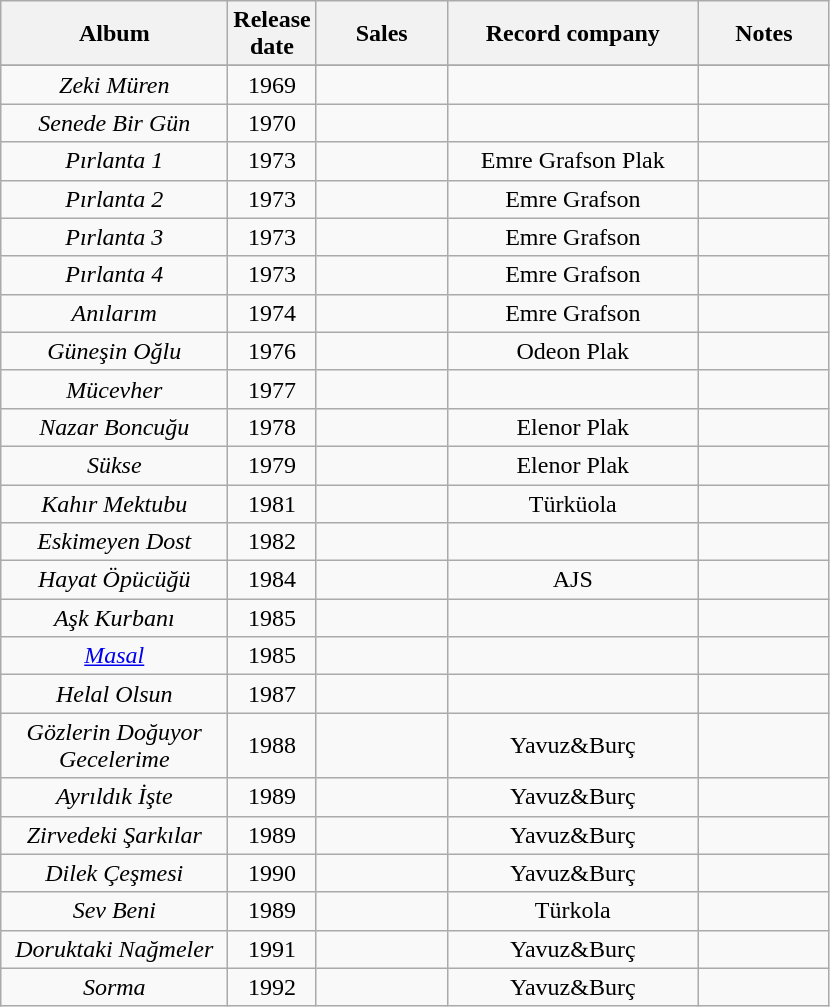<table class="wikitable plainrowheaders" style="text-align:center;" border="1">
<tr>
<th scope="col" style="width:9em;">Album</th>
<th scope="col" style="width:2em;">Release date</th>
<th scope="col" style="width:5em;">Sales</th>
<th scope="col" style="width:10em;">Record company</th>
<th scope="col" style="width:5em;">Notes</th>
</tr>
<tr>
</tr>
<tr>
<td><em>Zeki Müren</em></td>
<td>1969</td>
<td></td>
<td></td>
<td></td>
</tr>
<tr>
<td><em>Senede Bir Gün</em></td>
<td>1970</td>
<td></td>
<td></td>
<td></td>
</tr>
<tr>
<td><em>Pırlanta 1</em></td>
<td>1973</td>
<td></td>
<td>Emre Grafson Plak</td>
<td></td>
</tr>
<tr>
<td><em>Pırlanta 2</em></td>
<td>1973</td>
<td></td>
<td>Emre Grafson</td>
<td></td>
</tr>
<tr>
<td><em>Pırlanta 3</em></td>
<td>1973</td>
<td></td>
<td>Emre Grafson</td>
<td></td>
</tr>
<tr>
<td><em>Pırlanta 4</em></td>
<td>1973</td>
<td></td>
<td>Emre Grafson</td>
<td></td>
</tr>
<tr>
<td><em>Anılarım</em></td>
<td>1974</td>
<td></td>
<td>Emre Grafson</td>
<td></td>
</tr>
<tr>
<td><em>Güneşin Oğlu</em></td>
<td>1976</td>
<td></td>
<td>Odeon Plak</td>
<td></td>
</tr>
<tr>
<td><em>Mücevher</em></td>
<td>1977</td>
<td></td>
<td></td>
<td></td>
</tr>
<tr>
<td><em>Nazar Boncuğu</em></td>
<td>1978</td>
<td></td>
<td>Elenor Plak</td>
<td></td>
</tr>
<tr>
<td><em>Sükse</em></td>
<td>1979</td>
<td></td>
<td>Elenor Plak</td>
<td></td>
</tr>
<tr>
<td><em>Kahır Mektubu</em></td>
<td>1981</td>
<td></td>
<td>Türküola</td>
<td></td>
</tr>
<tr>
<td><em>Eskimeyen Dost</em></td>
<td>1982</td>
<td></td>
<td></td>
<td></td>
</tr>
<tr>
<td><em>Hayat Öpücüğü</em></td>
<td>1984</td>
<td></td>
<td>AJS</td>
<td></td>
</tr>
<tr>
<td><em>Aşk Kurbanı</em></td>
<td>1985</td>
<td></td>
<td></td>
<td></td>
</tr>
<tr>
<td><em><a href='#'>Masal</a></em></td>
<td>1985</td>
<td></td>
<td></td>
<td></td>
</tr>
<tr>
<td><em>Helal Olsun</em></td>
<td>1987</td>
<td></td>
<td></td>
<td></td>
</tr>
<tr>
<td><em>Gözlerin Doğuyor Gecelerime</em></td>
<td>1988</td>
<td></td>
<td>Yavuz&Burç</td>
<td></td>
</tr>
<tr>
<td><em>Ayrıldık İşte</em></td>
<td>1989</td>
<td></td>
<td>Yavuz&Burç</td>
<td></td>
</tr>
<tr>
<td><em>Zirvedeki Şarkılar</em></td>
<td>1989</td>
<td></td>
<td>Yavuz&Burç</td>
<td></td>
</tr>
<tr>
<td><em>Dilek Çeşmesi</em></td>
<td>1990</td>
<td></td>
<td>Yavuz&Burç</td>
<td></td>
</tr>
<tr>
<td><em>Sev Beni</em></td>
<td>1989</td>
<td></td>
<td>Türkola</td>
<td></td>
</tr>
<tr>
<td><em>Doruktaki Nağmeler</em></td>
<td>1991</td>
<td></td>
<td>Yavuz&Burç</td>
<td></td>
</tr>
<tr>
<td><em>Sorma</em></td>
<td>1992</td>
<td></td>
<td>Yavuz&Burç</td>
<td></td>
</tr>
</table>
